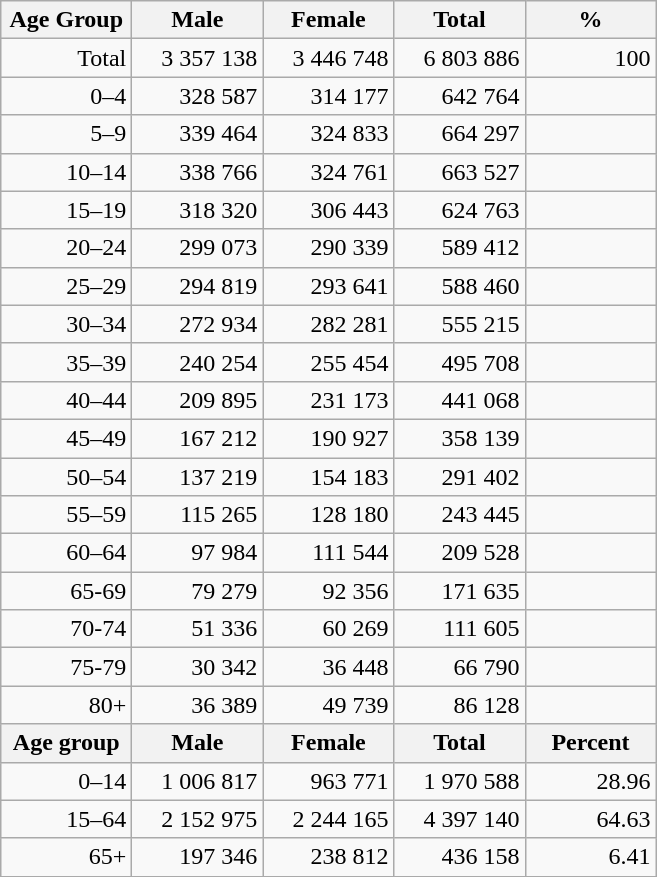<table class="wikitable">
<tr>
<th width="80pt">Age Group</th>
<th width="80pt">Male</th>
<th width="80pt">Female</th>
<th width="80pt">Total</th>
<th width="80pt">%</th>
</tr>
<tr>
<td align="right">Total</td>
<td align="right">3 357 138</td>
<td align="right">3 446 748</td>
<td align="right">6 803 886</td>
<td align="right">100</td>
</tr>
<tr>
<td align="right">0–4</td>
<td align="right">328 587</td>
<td align="right">314 177</td>
<td align="right">642 764</td>
<td align="right"></td>
</tr>
<tr>
<td align="right">5–9</td>
<td align="right">339 464</td>
<td align="right">324 833</td>
<td align="right">664 297</td>
<td align="right"></td>
</tr>
<tr>
<td align="right">10–14</td>
<td align="right">338 766</td>
<td align="right">324 761</td>
<td align="right">663 527</td>
<td align="right"></td>
</tr>
<tr>
<td align="right">15–19</td>
<td align="right">318 320</td>
<td align="right">306 443</td>
<td align="right">624 763</td>
<td align="right"></td>
</tr>
<tr>
<td align="right">20–24</td>
<td align="right">299 073</td>
<td align="right">290 339</td>
<td align="right">589 412</td>
<td align="right"></td>
</tr>
<tr>
<td align="right">25–29</td>
<td align="right">294 819</td>
<td align="right">293 641</td>
<td align="right">588 460</td>
<td align="right"></td>
</tr>
<tr>
<td align="right">30–34</td>
<td align="right">272 934</td>
<td align="right">282 281</td>
<td align="right">555 215</td>
<td align="right"></td>
</tr>
<tr>
<td align="right">35–39</td>
<td align="right">240 254</td>
<td align="right">255 454</td>
<td align="right">495 708</td>
<td align="right"></td>
</tr>
<tr>
<td align="right">40–44</td>
<td align="right">209 895</td>
<td align="right">231 173</td>
<td align="right">441 068</td>
<td align="right"></td>
</tr>
<tr>
<td align="right">45–49</td>
<td align="right">167 212</td>
<td align="right">190 927</td>
<td align="right">358 139</td>
<td align="right"></td>
</tr>
<tr>
<td align="right">50–54</td>
<td align="right">137 219</td>
<td align="right">154 183</td>
<td align="right">291 402</td>
<td align="right"></td>
</tr>
<tr>
<td align="right">55–59</td>
<td align="right">115 265</td>
<td align="right">128 180</td>
<td align="right">243 445</td>
<td align="right"></td>
</tr>
<tr>
<td align="right">60–64</td>
<td align="right">97 984</td>
<td align="right">111 544</td>
<td align="right">209 528</td>
<td align="right"></td>
</tr>
<tr>
<td align="right">65-69</td>
<td align="right">79 279</td>
<td align="right">92 356</td>
<td align="right">171 635</td>
<td align="right"></td>
</tr>
<tr>
<td align="right">70-74</td>
<td align="right">51 336</td>
<td align="right">60 269</td>
<td align="right">111 605</td>
<td align="right"></td>
</tr>
<tr>
<td align="right">75-79</td>
<td align="right">30 342</td>
<td align="right">36 448</td>
<td align="right">66 790</td>
<td align="right"></td>
</tr>
<tr>
<td align="right">80+</td>
<td align="right">36 389</td>
<td align="right">49 739</td>
<td align="right">86 128</td>
<td align="right"></td>
</tr>
<tr>
<th width="50">Age group</th>
<th width="80pt">Male</th>
<th width="80">Female</th>
<th width="80">Total</th>
<th width="50">Percent</th>
</tr>
<tr>
<td align="right">0–14</td>
<td align="right">1 006 817</td>
<td align="right">963 771</td>
<td align="right">1 970 588</td>
<td align="right">28.96</td>
</tr>
<tr>
<td align="right">15–64</td>
<td align="right">2 152 975</td>
<td align="right">2 244 165</td>
<td align="right">4 397 140</td>
<td align="right">64.63</td>
</tr>
<tr>
<td align="right">65+</td>
<td align="right">197 346</td>
<td align="right">238 812</td>
<td align="right">436 158</td>
<td align="right">6.41</td>
</tr>
<tr>
</tr>
</table>
